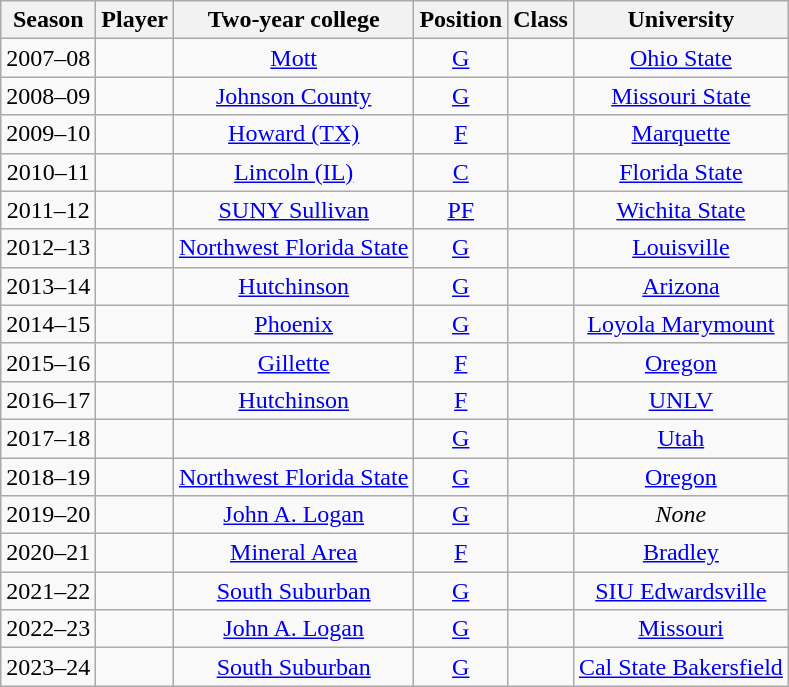<table class="wikitable sortable" style="text-align:center;">
<tr>
<th>Season</th>
<th>Player</th>
<th>Two-year college</th>
<th>Position</th>
<th>Class</th>
<th>University</th>
</tr>
<tr>
<td>2007–08</td>
<td></td>
<td><a href='#'>Mott</a></td>
<td><a href='#'>G</a></td>
<td></td>
<td><a href='#'>Ohio State</a></td>
</tr>
<tr>
<td>2008–09</td>
<td></td>
<td><a href='#'>Johnson County</a></td>
<td><a href='#'>G</a></td>
<td></td>
<td><a href='#'>Missouri State</a></td>
</tr>
<tr>
<td>2009–10</td>
<td></td>
<td><a href='#'>Howard (TX)</a></td>
<td><a href='#'>F</a></td>
<td></td>
<td><a href='#'>Marquette</a></td>
</tr>
<tr>
<td>2010–11</td>
<td></td>
<td><a href='#'>Lincoln (IL)</a></td>
<td><a href='#'>C</a></td>
<td></td>
<td><a href='#'>Florida State</a></td>
</tr>
<tr>
<td>2011–12</td>
<td></td>
<td><a href='#'>SUNY Sullivan</a></td>
<td><a href='#'>PF</a></td>
<td></td>
<td><a href='#'>Wichita State</a></td>
</tr>
<tr>
<td>2012–13</td>
<td></td>
<td><a href='#'>Northwest Florida State</a></td>
<td><a href='#'>G</a></td>
<td></td>
<td><a href='#'>Louisville</a></td>
</tr>
<tr>
<td>2013–14</td>
<td></td>
<td><a href='#'>Hutchinson</a></td>
<td><a href='#'>G</a></td>
<td></td>
<td><a href='#'>Arizona</a></td>
</tr>
<tr>
<td>2014–15</td>
<td></td>
<td><a href='#'>Phoenix</a></td>
<td><a href='#'>G</a></td>
<td></td>
<td><a href='#'>Loyola Marymount</a></td>
</tr>
<tr>
<td>2015–16</td>
<td></td>
<td><a href='#'>Gillette</a></td>
<td><a href='#'>F</a></td>
<td></td>
<td><a href='#'>Oregon</a></td>
</tr>
<tr>
<td>2016–17</td>
<td></td>
<td><a href='#'>Hutchinson</a></td>
<td><a href='#'>F</a></td>
<td></td>
<td><a href='#'>UNLV</a></td>
</tr>
<tr>
<td>2017–18</td>
<td></td>
<td></td>
<td><a href='#'>G</a></td>
<td></td>
<td><a href='#'>Utah</a></td>
</tr>
<tr>
<td>2018–19</td>
<td></td>
<td><a href='#'>Northwest Florida State</a></td>
<td><a href='#'>G</a></td>
<td></td>
<td><a href='#'>Oregon</a></td>
</tr>
<tr>
<td>2019–20</td>
<td></td>
<td><a href='#'>John A. Logan</a></td>
<td><a href='#'>G</a></td>
<td></td>
<td><em>None</em></td>
</tr>
<tr>
<td>2020–21</td>
<td></td>
<td><a href='#'>Mineral Area</a></td>
<td><a href='#'>F</a></td>
<td></td>
<td><a href='#'>Bradley</a></td>
</tr>
<tr>
<td>2021–22</td>
<td></td>
<td><a href='#'>South Suburban</a></td>
<td><a href='#'>G</a></td>
<td></td>
<td><a href='#'>SIU Edwardsville</a></td>
</tr>
<tr>
<td>2022–23</td>
<td></td>
<td><a href='#'>John A. Logan</a></td>
<td><a href='#'>G</a></td>
<td></td>
<td><a href='#'>Missouri</a></td>
</tr>
<tr>
<td>2023–24</td>
<td></td>
<td><a href='#'>South Suburban</a></td>
<td><a href='#'>G</a></td>
<td></td>
<td><a href='#'>Cal State Bakersfield</a></td>
</tr>
</table>
